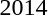<table>
<tr>
<td>2014<br></td>
<td></td>
<td></td>
<td></td>
</tr>
</table>
